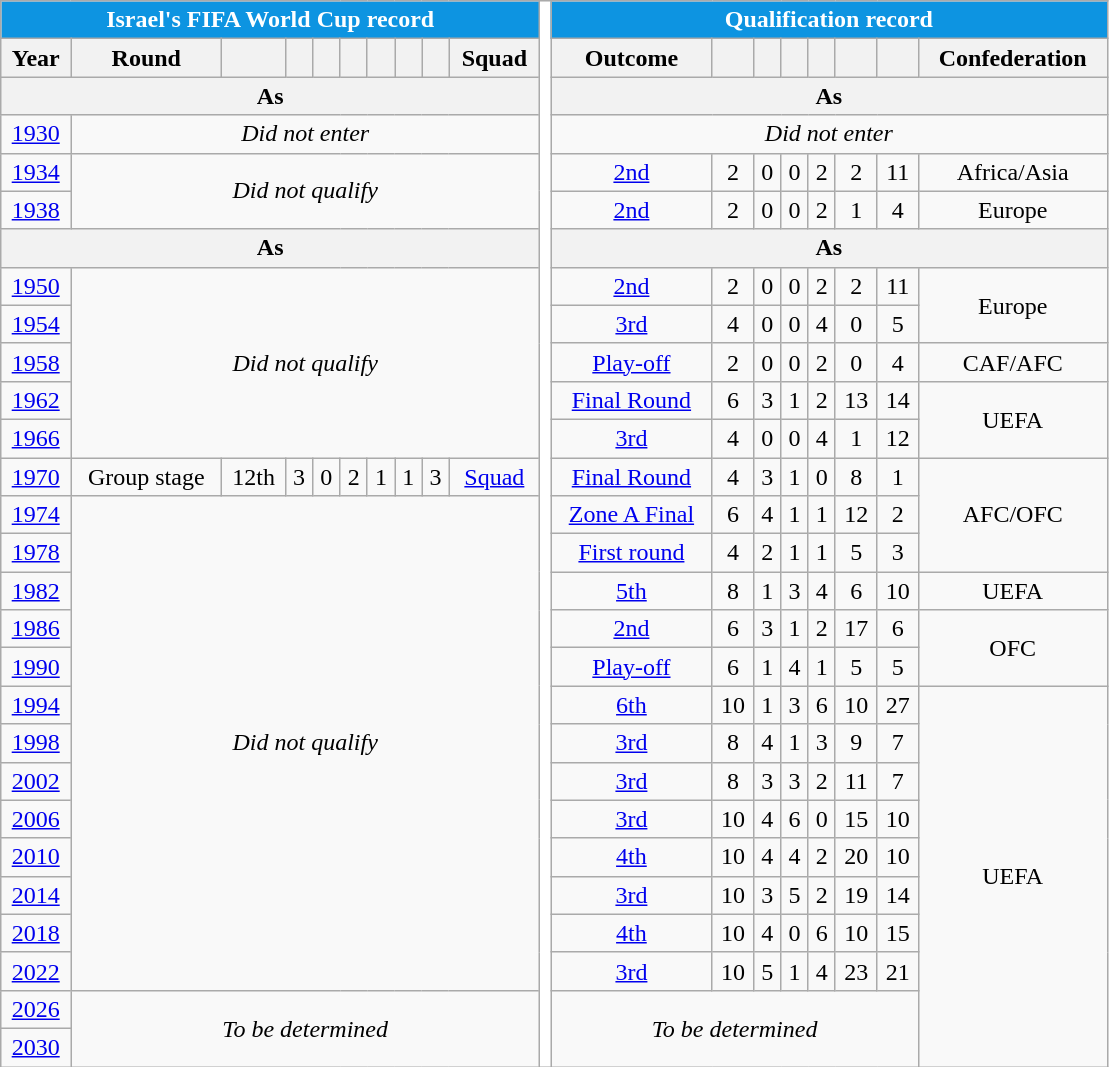<table class="wikitable" style="text-align:center">
<tr style="color:white">
<th style="background:#0d94e1" colspan=10>Israel's FIFA World Cup record</th>
<th style="width:1%;background:white" rowspan=39></th>
<th style="background:#0d94e1" colspan=8>Qualification record</th>
</tr>
<tr>
<th scope="col">Year</th>
<th scope="col">Round</th>
<th scope="col"></th>
<th scope="col"></th>
<th scope="col"></th>
<th scope="col"></th>
<th scope="col"></th>
<th scope="col"></th>
<th scope="col"></th>
<th scope="col">Squad</th>
<th scope="col">Outcome</th>
<th scope="col"></th>
<th scope="col"></th>
<th scope="col"></th>
<th scope="col"></th>
<th scope="col"></th>
<th scope="col"></th>
<th>Confederation</th>
</tr>
<tr>
<th colspan="10">As </th>
<th colspan="8">As </th>
</tr>
<tr>
<td> <a href='#'>1930</a></td>
<td colspan=9><em>Did not enter</em></td>
<td colspan=8><em>Did not enter</em></td>
</tr>
<tr>
<td> <a href='#'>1934</a></td>
<td rowspan=2 colspan=9><em>Did not qualify</em></td>
<td><a href='#'>2nd</a></td>
<td>2</td>
<td>0</td>
<td>0</td>
<td>2</td>
<td>2</td>
<td>11</td>
<td>Africa/Asia</td>
</tr>
<tr>
<td> <a href='#'>1938</a></td>
<td><a href='#'>2nd</a></td>
<td>2</td>
<td>0</td>
<td>0</td>
<td>2</td>
<td>1</td>
<td>4</td>
<td>Europe</td>
</tr>
<tr>
<th colspan="10">As </th>
<th colspan="8">As </th>
</tr>
<tr>
<td> <a href='#'>1950</a></td>
<td rowspan=5 colspan=9><em>Did not qualify</em></td>
<td><a href='#'>2nd</a></td>
<td>2</td>
<td>0</td>
<td>0</td>
<td>2</td>
<td>2</td>
<td>11</td>
<td rowspan=2>Europe</td>
</tr>
<tr>
<td> <a href='#'>1954</a></td>
<td><a href='#'>3rd</a></td>
<td>4</td>
<td>0</td>
<td>0</td>
<td>4</td>
<td>0</td>
<td>5</td>
</tr>
<tr>
<td> <a href='#'>1958</a></td>
<td><a href='#'>Play-off</a></td>
<td>2</td>
<td>0</td>
<td>0</td>
<td>2</td>
<td>0</td>
<td>4</td>
<td>CAF/AFC</td>
</tr>
<tr>
<td> <a href='#'>1962</a></td>
<td><a href='#'>Final Round</a></td>
<td>6</td>
<td>3</td>
<td>1</td>
<td>2</td>
<td>13</td>
<td>14</td>
<td rowspan=2>UEFA</td>
</tr>
<tr>
<td> <a href='#'>1966</a></td>
<td><a href='#'>3rd</a></td>
<td>4</td>
<td>0</td>
<td>0</td>
<td>4</td>
<td>1</td>
<td>12</td>
</tr>
<tr>
<td> <a href='#'>1970</a></td>
<td>Group stage</td>
<td>12th</td>
<td>3</td>
<td>0</td>
<td>2</td>
<td>1</td>
<td>1</td>
<td>3</td>
<td><a href='#'>Squad</a></td>
<td><a href='#'>Final Round</a></td>
<td>4</td>
<td>3</td>
<td>1</td>
<td>0</td>
<td>8</td>
<td>1</td>
<td rowspan=3>AFC/OFC</td>
</tr>
<tr>
<td> <a href='#'>1974</a></td>
<td rowspan=13 colspan=9><em>Did not qualify</em></td>
<td><a href='#'>Zone A Final</a></td>
<td>6</td>
<td>4</td>
<td>1</td>
<td>1</td>
<td>12</td>
<td>2</td>
</tr>
<tr>
<td> <a href='#'>1978</a></td>
<td><a href='#'>First round</a></td>
<td>4</td>
<td>2</td>
<td>1</td>
<td>1</td>
<td>5</td>
<td>3</td>
</tr>
<tr>
<td> <a href='#'>1982</a></td>
<td><a href='#'>5th</a></td>
<td>8</td>
<td>1</td>
<td>3</td>
<td>4</td>
<td>6</td>
<td>10</td>
<td>UEFA</td>
</tr>
<tr>
<td> <a href='#'>1986</a></td>
<td><a href='#'>2nd</a></td>
<td>6</td>
<td>3</td>
<td>1</td>
<td>2</td>
<td>17</td>
<td>6</td>
<td rowspan=2>OFC</td>
</tr>
<tr>
<td> <a href='#'>1990</a></td>
<td><a href='#'>Play-off</a></td>
<td>6</td>
<td>1</td>
<td>4</td>
<td>1</td>
<td>5</td>
<td>5</td>
</tr>
<tr>
<td> <a href='#'>1994</a></td>
<td><a href='#'>6th</a></td>
<td>10</td>
<td>1</td>
<td>3</td>
<td>6</td>
<td>10</td>
<td>27</td>
<td rowspan=12>UEFA</td>
</tr>
<tr>
<td> <a href='#'>1998</a></td>
<td><a href='#'>3rd</a></td>
<td>8</td>
<td>4</td>
<td>1</td>
<td>3</td>
<td>9</td>
<td>7</td>
</tr>
<tr>
<td>  <a href='#'>2002</a></td>
<td><a href='#'>3rd</a></td>
<td>8</td>
<td>3</td>
<td>3</td>
<td>2</td>
<td>11</td>
<td>7</td>
</tr>
<tr>
<td> <a href='#'>2006</a></td>
<td><a href='#'>3rd</a></td>
<td>10</td>
<td>4</td>
<td>6</td>
<td>0</td>
<td>15</td>
<td>10</td>
</tr>
<tr>
<td> <a href='#'>2010</a></td>
<td><a href='#'>4th</a></td>
<td>10</td>
<td>4</td>
<td>4</td>
<td>2</td>
<td>20</td>
<td>10</td>
</tr>
<tr>
<td> <a href='#'>2014</a></td>
<td><a href='#'>3rd</a></td>
<td>10</td>
<td>3</td>
<td>5</td>
<td>2</td>
<td>19</td>
<td>14</td>
</tr>
<tr>
<td> <a href='#'>2018</a></td>
<td><a href='#'>4th</a></td>
<td>10</td>
<td>4</td>
<td>0</td>
<td>6</td>
<td>10</td>
<td>15</td>
</tr>
<tr>
<td> <a href='#'>2022</a></td>
<td><a href='#'>3rd</a></td>
<td>10</td>
<td>5</td>
<td>1</td>
<td>4</td>
<td>23</td>
<td>21</td>
</tr>
<tr>
<td>   <a href='#'>2026</a></td>
<td colspan=9 rowspan=4><em>To be determined</em></td>
<td colspan=7 rowspan=4><em>To be determined</em></td>
</tr>
<tr>
<td>      <a href='#'>2030</a></td>
</tr>
</table>
